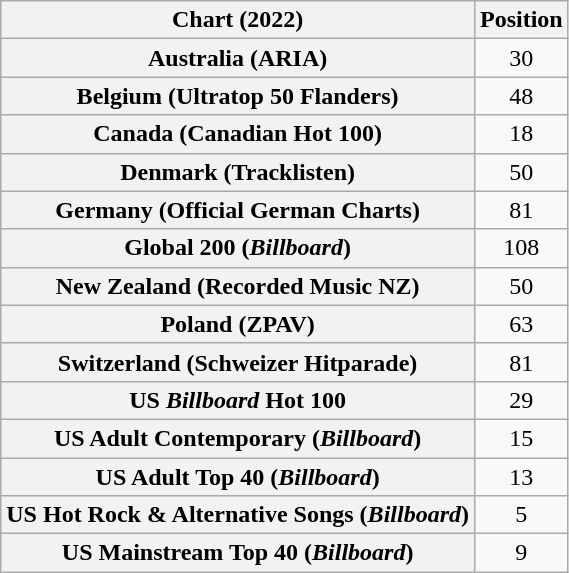<table class="wikitable sortable plainrowheaders" style="text-align:center">
<tr>
<th scope="col">Chart (2022)</th>
<th scope="col">Position</th>
</tr>
<tr>
<th scope="row">Australia (ARIA)</th>
<td>30</td>
</tr>
<tr>
<th scope="row">Belgium (Ultratop 50 Flanders)</th>
<td>48</td>
</tr>
<tr>
<th scope="row">Canada (Canadian Hot 100)</th>
<td>18</td>
</tr>
<tr>
<th scope="row">Denmark (Tracklisten)</th>
<td>50</td>
</tr>
<tr>
<th scope="row">Germany (Official German Charts)</th>
<td>81</td>
</tr>
<tr>
<th scope="row">Global 200 (<em>Billboard</em>)</th>
<td>108</td>
</tr>
<tr>
<th scope="row">New Zealand (Recorded Music NZ)</th>
<td>50</td>
</tr>
<tr>
<th scope="row">Poland (ZPAV)</th>
<td>63</td>
</tr>
<tr>
<th scope="row">Switzerland (Schweizer Hitparade)</th>
<td>81</td>
</tr>
<tr>
<th scope="row">US <em>Billboard</em> Hot 100</th>
<td>29</td>
</tr>
<tr>
<th scope="row">US Adult Contemporary (<em>Billboard</em>)</th>
<td>15</td>
</tr>
<tr>
<th scope="row">US Adult Top 40 (<em>Billboard</em>)</th>
<td>13</td>
</tr>
<tr>
<th scope="row">US Hot Rock & Alternative Songs (<em>Billboard</em>)</th>
<td>5</td>
</tr>
<tr>
<th scope="row">US Mainstream Top 40 (<em>Billboard</em>)</th>
<td>9</td>
</tr>
</table>
